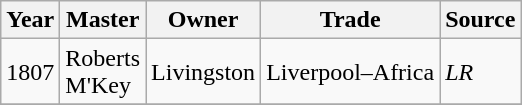<table class=" wikitable">
<tr>
<th>Year</th>
<th>Master</th>
<th>Owner</th>
<th>Trade</th>
<th>Source</th>
</tr>
<tr>
<td>1807</td>
<td>Roberts<br>M'Key</td>
<td>Livingston</td>
<td>Liverpool–Africa</td>
<td><em>LR</em></td>
</tr>
<tr>
</tr>
</table>
